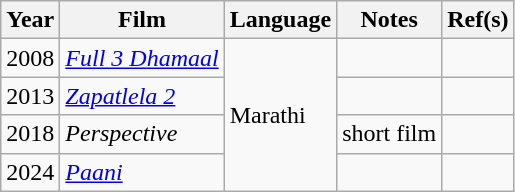<table class="wikitable">
<tr>
<th>Year</th>
<th>Film</th>
<th>Language</th>
<th>Notes</th>
<th>Ref(s)</th>
</tr>
<tr>
<td>2008</td>
<td><em><a href='#'>Full 3 Dhamaal</a></em></td>
<td rowspan="4">Marathi</td>
<td></td>
<td></td>
</tr>
<tr>
<td>2013</td>
<td><em><a href='#'>Zapatlela 2</a></em></td>
<td></td>
<td></td>
</tr>
<tr>
<td>2018</td>
<td><em>Perspective</em></td>
<td>short film</td>
<td></td>
</tr>
<tr>
<td>2024</td>
<td><em><a href='#'>Paani</a></em></td>
<td></td>
<td></td>
</tr>
</table>
